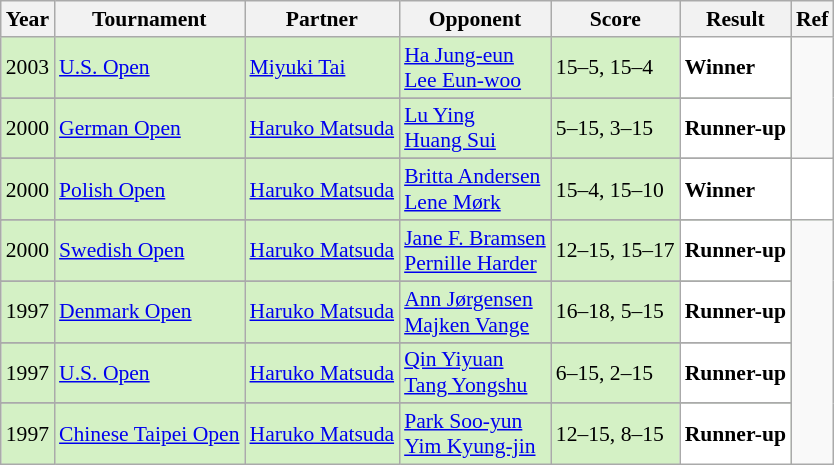<table class="sortable wikitable" style="font-size: 90%;">
<tr>
<th>Year</th>
<th>Tournament</th>
<th>Partner</th>
<th>Opponent</th>
<th>Score</th>
<th>Result</th>
<th>Ref</th>
</tr>
<tr style="background:#D4F1C5">
<td align="center">2003</td>
<td align="left"><a href='#'>U.S. Open</a></td>
<td align="left"> <a href='#'>Miyuki Tai</a></td>
<td align="left"> <a href='#'>Ha Jung-eun</a> <br>  <a href='#'>Lee Eun-woo</a></td>
<td align="left">15–5, 15–4</td>
<td style="text-align:left; background:white"> <strong>Winner</strong></td>
</tr>
<tr>
</tr>
<tr style="background:#D4F1C5">
<td align="center">2000</td>
<td align="left"><a href='#'>German Open</a></td>
<td align="left"> <a href='#'>Haruko Matsuda</a></td>
<td align="left"> <a href='#'>Lu Ying</a> <br>  <a href='#'>Huang Sui</a></td>
<td align="left">5–15, 3–15</td>
<td style="text-align:left; background:white"> <strong>Runner-up</strong></td>
</tr>
<tr>
</tr>
<tr style="background:#D4F1C5">
<td align="center">2000</td>
<td align="left"><a href='#'>Polish Open</a></td>
<td align="left"> <a href='#'>Haruko Matsuda</a></td>
<td align="left"> <a href='#'>Britta Andersen</a> <br>  <a href='#'>Lene Mørk</a></td>
<td align="left">15–4, 15–10</td>
<td style="text-align:left; background:white"> <strong>Winner</strong></td>
<td style="text-align:center; background:white"></td>
</tr>
<tr>
</tr>
<tr style="background:#D4F1C5">
<td align="center">2000</td>
<td align="left"><a href='#'>Swedish Open</a></td>
<td align="left"> <a href='#'>Haruko Matsuda</a></td>
<td align="left"> <a href='#'>Jane F. Bramsen</a> <br>  <a href='#'>Pernille Harder</a></td>
<td align="left">12–15, 15–17</td>
<td style="text-align:left; background:white"> <strong>Runner-up</strong></td>
</tr>
<tr>
</tr>
<tr style="background:#D4F1C5">
<td align="center">1997</td>
<td align="left"><a href='#'>Denmark Open</a></td>
<td align="left"> <a href='#'>Haruko Matsuda</a></td>
<td align="left"> <a href='#'>Ann Jørgensen</a> <br>  <a href='#'>Majken Vange</a></td>
<td align="left">16–18, 5–15</td>
<td style="text-align:left; background:white"> <strong>Runner-up</strong></td>
</tr>
<tr>
</tr>
<tr style="background:#D4F1C5">
<td align="center">1997</td>
<td align="left"><a href='#'>U.S. Open</a></td>
<td align="left"> <a href='#'>Haruko Matsuda</a></td>
<td align="left"> <a href='#'>Qin Yiyuan</a> <br>  <a href='#'>Tang Yongshu</a></td>
<td align="left">6–15, 2–15</td>
<td style="text-align:left; background:white"> <strong>Runner-up</strong></td>
</tr>
<tr>
</tr>
<tr style="background:#D4F1C5">
<td align="center">1997</td>
<td align="left"><a href='#'>Chinese Taipei Open</a></td>
<td align="left"> <a href='#'>Haruko Matsuda</a></td>
<td align="left"> <a href='#'>Park Soo-yun</a> <br>  <a href='#'>Yim Kyung-jin</a></td>
<td align="left">12–15, 8–15</td>
<td style="text-align:left; background:white"> <strong>Runner-up</strong></td>
</tr>
</table>
